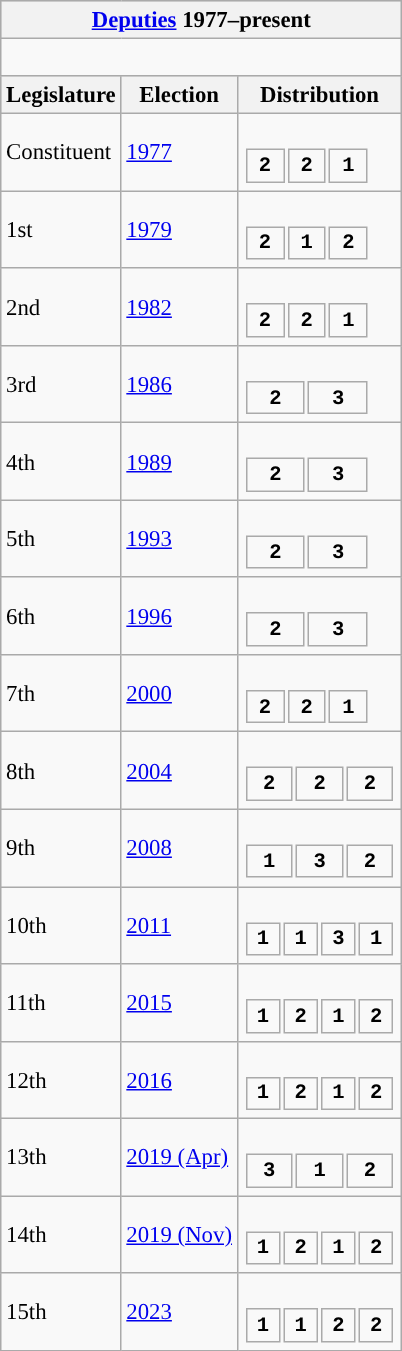<table class="wikitable" style="font-size:95%;">
<tr bgcolor="#CCCCCC">
<th colspan="3"><a href='#'>Deputies</a> 1977–present</th>
</tr>
<tr>
<td colspan="3"><br>















</td>
</tr>
<tr bgcolor="#CCCCCC">
<th>Legislature</th>
<th>Election</th>
<th>Distribution</th>
</tr>
<tr>
<td>Constituent</td>
<td><a href='#'>1977</a></td>
<td><br><table style="width:6.25em; font-size:90%; text-align:center; font-family:Courier New;">
<tr style="font-weight:bold">
<td style="background:">2</td>
<td style="background:">2</td>
<td style="background:">1</td>
</tr>
</table>
</td>
</tr>
<tr>
<td>1st</td>
<td><a href='#'>1979</a></td>
<td><br><table style="width:6.25em; font-size:90%; text-align:center; font-family:Courier New;">
<tr style="font-weight:bold">
<td style="background:">2</td>
<td style="background:">1</td>
<td style="background:">2</td>
</tr>
</table>
</td>
</tr>
<tr>
<td>2nd</td>
<td><a href='#'>1982</a></td>
<td><br><table style="width:6.25em; font-size:90%; text-align:center; font-family:Courier New;">
<tr style="font-weight:bold">
<td style="background:">2</td>
<td style="background:">2</td>
<td style="background:">1</td>
</tr>
</table>
</td>
</tr>
<tr>
<td>3rd</td>
<td><a href='#'>1986</a></td>
<td><br><table style="width:6.25em; font-size:90%; text-align:center; font-family:Courier New;">
<tr style="font-weight:bold">
<td style="background:">2</td>
<td style="background:">3</td>
</tr>
</table>
</td>
</tr>
<tr>
<td>4th</td>
<td><a href='#'>1989</a></td>
<td><br><table style="width:6.25em; font-size:90%; text-align:center; font-family:Courier New;">
<tr style="font-weight:bold">
<td style="background:">2</td>
<td style="background:">3</td>
</tr>
</table>
</td>
</tr>
<tr>
<td>5th</td>
<td><a href='#'>1993</a></td>
<td><br><table style="width:6.25em; font-size:90%; text-align:center; font-family:Courier New;">
<tr style="font-weight:bold">
<td style="background:">2</td>
<td style="background:">3</td>
</tr>
</table>
</td>
</tr>
<tr>
<td>6th</td>
<td><a href='#'>1996</a></td>
<td><br><table style="width:6.25em; font-size:90%; text-align:center; font-family:Courier New;">
<tr style="font-weight:bold">
<td style="background:">2</td>
<td style="background:">3</td>
</tr>
</table>
</td>
</tr>
<tr>
<td>7th</td>
<td><a href='#'>2000</a></td>
<td><br><table style="width:6.25em; font-size:90%; text-align:center; font-family:Courier New;">
<tr style="font-weight:bold">
<td style="background:">2</td>
<td style="background:">2</td>
<td style="background:">1</td>
</tr>
</table>
</td>
</tr>
<tr>
<td>8th</td>
<td><a href='#'>2004</a></td>
<td><br><table style="width:7.5em; font-size:90%; text-align:center; font-family:Courier New;">
<tr style="font-weight:bold">
<td style="background:">2</td>
<td style="background:">2</td>
<td style="background:">2</td>
</tr>
</table>
</td>
</tr>
<tr>
<td>9th</td>
<td><a href='#'>2008</a></td>
<td><br><table style="width:7.5em; font-size:90%; text-align:center; font-family:Courier New;">
<tr style="font-weight:bold">
<td style="background:">1</td>
<td style="background:">3</td>
<td style="background:">2</td>
</tr>
</table>
</td>
</tr>
<tr>
<td>10th</td>
<td><a href='#'>2011</a></td>
<td><br><table style="width:7.5em; font-size:90%; text-align:center; font-family:Courier New;">
<tr style="font-weight:bold">
<td style="background:">1</td>
<td style="background:">1</td>
<td style="background:">3</td>
<td style="background:">1</td>
</tr>
</table>
</td>
</tr>
<tr>
<td>11th</td>
<td><a href='#'>2015</a></td>
<td><br><table style="width:7.5em; font-size:90%; text-align:center; font-family:Courier New;">
<tr style="font-weight:bold">
<td style="background:">1</td>
<td style="background:">2</td>
<td style="background:">1</td>
<td style="background:">2</td>
</tr>
</table>
</td>
</tr>
<tr>
<td>12th</td>
<td><a href='#'>2016</a></td>
<td><br><table style="width:7.5em; font-size:90%; text-align:center; font-family:Courier New;">
<tr style="font-weight:bold">
<td style="background:">1</td>
<td style="background:">2</td>
<td style="background:">1</td>
<td style="background:">2</td>
</tr>
</table>
</td>
</tr>
<tr>
<td>13th</td>
<td><a href='#'>2019 (Apr)</a></td>
<td><br><table style="width:7.5em; font-size:90%; text-align:center; font-family:Courier New;">
<tr style="font-weight:bold">
<td style="background:">3</td>
<td style="background:">1</td>
<td style="background:">2</td>
</tr>
</table>
</td>
</tr>
<tr>
<td>14th</td>
<td><a href='#'>2019 (Nov)</a></td>
<td><br><table style="width:7.5em; font-size:90%; text-align:center; font-family:Courier New;">
<tr style="font-weight:bold">
<td style="background:">1</td>
<td style="background:">2</td>
<td style="background:">1</td>
<td style="background:">2</td>
</tr>
</table>
</td>
</tr>
<tr>
<td>15th</td>
<td><a href='#'>2023</a></td>
<td><br><table style="width:7.5em; font-size:90%; text-align:center; font-family:Courier New;">
<tr style="font-weight:bold">
<td style="background:">1</td>
<td style="background:">1</td>
<td style="background:">2</td>
<td style="background:">2</td>
</tr>
</table>
</td>
</tr>
</table>
